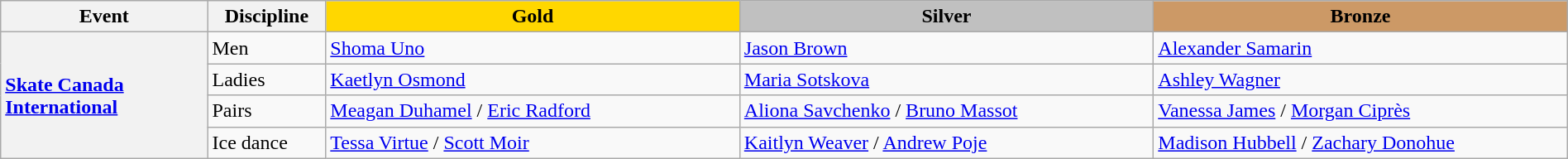<table class="wikitable unsortable" style="text-align:left; width:100%;">
<tr>
<th scope="col" style="width:10%">Event</th>
<th scope="col" style="width:5%">Discipline</th>
<td scope="col" style="text-align:center; width:20%; background:gold"><strong>Gold</strong></td>
<td scope="col" style="text-align:center; width:20%; background:silver"><strong>Silver</strong></td>
<td scope="col" style="text-align:center; width:20%; background:#c96"><strong>Bronze</strong></td>
</tr>
<tr>
<th scope="row" style="text-align:left" rowspan="4"> <a href='#'>Skate Canada International</a></th>
<td>Men</td>
<td> <a href='#'>Shoma Uno</a></td>
<td> <a href='#'>Jason Brown</a></td>
<td> <a href='#'>Alexander Samarin</a></td>
</tr>
<tr>
<td>Ladies</td>
<td> <a href='#'>Kaetlyn Osmond</a></td>
<td> <a href='#'>Maria Sotskova</a></td>
<td> <a href='#'>Ashley Wagner</a></td>
</tr>
<tr>
<td>Pairs</td>
<td> <a href='#'>Meagan Duhamel</a> / <a href='#'>Eric Radford</a></td>
<td> <a href='#'>Aliona Savchenko</a> / <a href='#'>Bruno Massot</a></td>
<td> <a href='#'>Vanessa James</a> / <a href='#'>Morgan Ciprès</a></td>
</tr>
<tr>
<td>Ice dance</td>
<td> <a href='#'>Tessa Virtue</a> / <a href='#'>Scott Moir</a></td>
<td> <a href='#'>Kaitlyn Weaver</a> / <a href='#'>Andrew Poje</a></td>
<td> <a href='#'>Madison Hubbell</a> / <a href='#'>Zachary Donohue</a></td>
</tr>
</table>
